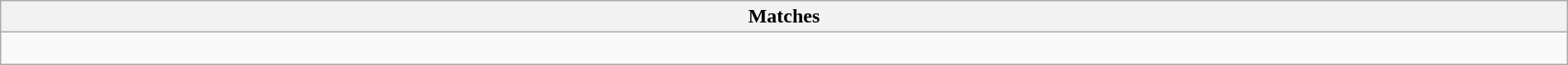<table class="wikitable collapsible collapsed" style="width:100%;">
<tr>
<th>Matches</th>
</tr>
<tr>
<td><br></td>
</tr>
</table>
